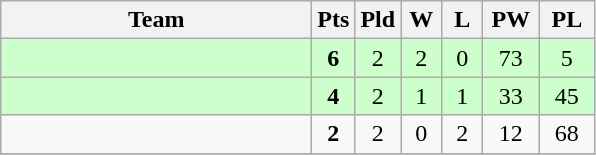<table class="wikitable" style="text-align:center">
<tr>
<th width=200>Team</th>
<th width=20>Pts</th>
<th width=20>Pld</th>
<th width=20>W</th>
<th width=20>L</th>
<th width=30>PW</th>
<th width=30>PL</th>
</tr>
<tr bgcolor="ccffcc">
<td style="text-align:left;"></td>
<td><strong>6</strong></td>
<td>2</td>
<td>2</td>
<td>0</td>
<td>73</td>
<td>5</td>
</tr>
<tr bgcolor="ccffcc">
<td style="text-align:left;"></td>
<td><strong>4</strong></td>
<td>2</td>
<td>1</td>
<td>1</td>
<td>33</td>
<td>45</td>
</tr>
<tr>
<td style="text-align:left;"></td>
<td><strong>2</strong></td>
<td>2</td>
<td>0</td>
<td>2</td>
<td>12</td>
<td>68</td>
</tr>
<tr>
</tr>
</table>
